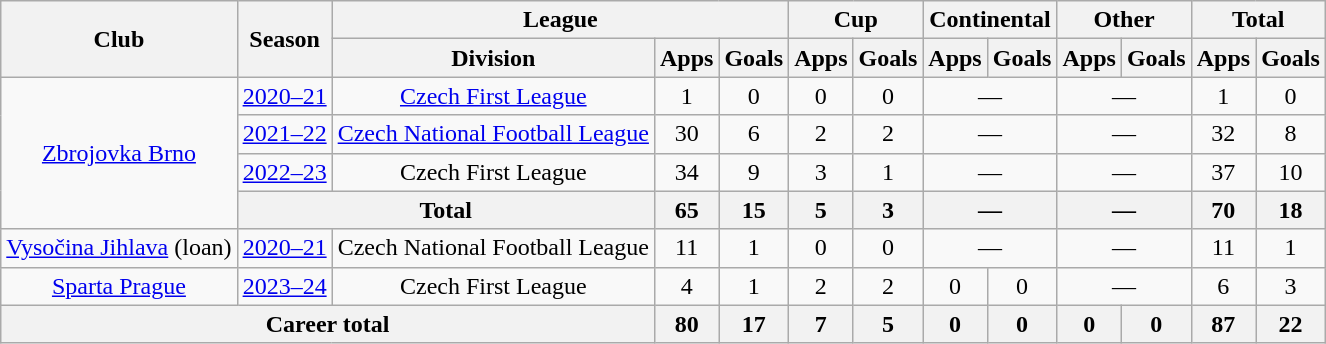<table class="wikitable" style="text-align:center">
<tr>
<th rowspan="2">Club</th>
<th rowspan="2">Season</th>
<th colspan="3">League</th>
<th colspan="2">Cup</th>
<th colspan="2">Continental</th>
<th colspan="2">Other</th>
<th colspan="2">Total</th>
</tr>
<tr>
<th>Division</th>
<th>Apps</th>
<th>Goals</th>
<th>Apps</th>
<th>Goals</th>
<th>Apps</th>
<th>Goals</th>
<th>Apps</th>
<th>Goals</th>
<th>Apps</th>
<th>Goals</th>
</tr>
<tr>
<td rowspan="4"><a href='#'>Zbrojovka Brno</a></td>
<td><a href='#'>2020–21</a></td>
<td><a href='#'>Czech First League</a></td>
<td>1</td>
<td>0</td>
<td>0</td>
<td>0</td>
<td colspan="2">—</td>
<td colspan="2">—</td>
<td>1</td>
<td>0</td>
</tr>
<tr>
<td><a href='#'>2021–22</a></td>
<td><a href='#'>Czech National Football League</a></td>
<td>30</td>
<td>6</td>
<td>2</td>
<td>2</td>
<td colspan="2">—</td>
<td colspan="2">—</td>
<td>32</td>
<td>8</td>
</tr>
<tr>
<td><a href='#'>2022–23</a></td>
<td>Czech First League</td>
<td>34</td>
<td>9</td>
<td>3</td>
<td>1</td>
<td colspan="2">—</td>
<td colspan="2">—</td>
<td>37</td>
<td>10</td>
</tr>
<tr>
<th colspan="2">Total</th>
<th>65</th>
<th>15</th>
<th>5</th>
<th>3</th>
<th colspan="2">—</th>
<th colspan="2">—</th>
<th>70</th>
<th>18</th>
</tr>
<tr>
<td><a href='#'>Vysočina Jihlava</a> (loan)</td>
<td><a href='#'>2020–21</a></td>
<td>Czech National Football League</td>
<td>11</td>
<td>1</td>
<td>0</td>
<td>0</td>
<td colspan="2">—</td>
<td colspan="2">—</td>
<td>11</td>
<td>1</td>
</tr>
<tr>
<td><a href='#'>Sparta Prague</a></td>
<td><a href='#'>2023–24</a></td>
<td>Czech First League</td>
<td>4</td>
<td>1</td>
<td>2</td>
<td>2</td>
<td>0</td>
<td>0</td>
<td colspan="2">—</td>
<td>6</td>
<td>3</td>
</tr>
<tr>
<th colspan="3">Career total</th>
<th>80</th>
<th>17</th>
<th>7</th>
<th>5</th>
<th>0</th>
<th>0</th>
<th>0</th>
<th>0</th>
<th>87</th>
<th>22</th>
</tr>
</table>
